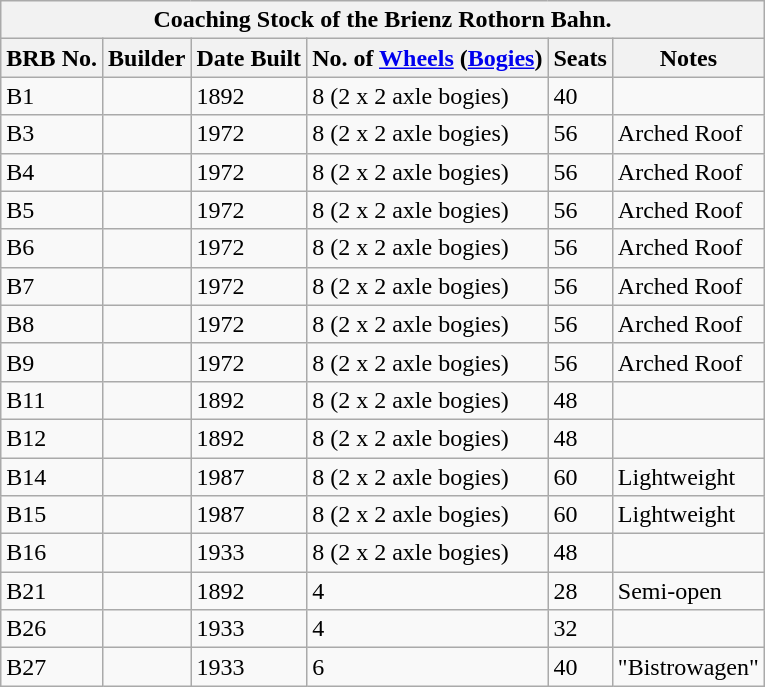<table class="wikitable">
<tr>
<th colspan=6 align-center>Coaching Stock of the Brienz Rothorn Bahn.</th>
</tr>
<tr>
<th>BRB No.</th>
<th>Builder</th>
<th>Date Built</th>
<th>No. of <a href='#'>Wheels</a> (<a href='#'>Bogies</a>)</th>
<th>Seats</th>
<th>Notes</th>
</tr>
<tr>
<td>B1</td>
<td></td>
<td>1892</td>
<td>8 (2 x 2 axle bogies)</td>
<td>40</td>
<td></td>
</tr>
<tr>
<td>B3</td>
<td></td>
<td>1972</td>
<td>8 (2 x 2 axle bogies)</td>
<td>56</td>
<td>Arched Roof</td>
</tr>
<tr>
<td>B4</td>
<td></td>
<td>1972</td>
<td>8 (2 x 2 axle bogies)</td>
<td>56</td>
<td>Arched Roof</td>
</tr>
<tr>
<td>B5</td>
<td></td>
<td>1972</td>
<td>8 (2 x 2 axle bogies)</td>
<td>56</td>
<td>Arched Roof</td>
</tr>
<tr>
<td>B6</td>
<td></td>
<td>1972</td>
<td>8 (2 x 2 axle bogies)</td>
<td>56</td>
<td>Arched Roof</td>
</tr>
<tr>
<td>B7</td>
<td></td>
<td>1972</td>
<td>8 (2 x 2 axle bogies)</td>
<td>56</td>
<td>Arched Roof</td>
</tr>
<tr>
<td>B8</td>
<td></td>
<td>1972</td>
<td>8 (2 x 2 axle bogies)</td>
<td>56</td>
<td>Arched Roof</td>
</tr>
<tr>
<td>B9</td>
<td></td>
<td>1972</td>
<td>8 (2 x 2 axle bogies)</td>
<td>56</td>
<td>Arched Roof</td>
</tr>
<tr>
<td>B11</td>
<td></td>
<td>1892</td>
<td>8 (2 x 2 axle bogies)</td>
<td>48</td>
<td></td>
</tr>
<tr>
<td>B12</td>
<td></td>
<td>1892</td>
<td>8 (2 x 2 axle bogies)</td>
<td>48</td>
<td></td>
</tr>
<tr>
<td>B14</td>
<td></td>
<td>1987</td>
<td>8 (2 x 2 axle bogies)</td>
<td>60</td>
<td>Lightweight</td>
</tr>
<tr>
<td>B15</td>
<td></td>
<td>1987</td>
<td>8 (2 x 2 axle bogies)</td>
<td>60</td>
<td>Lightweight</td>
</tr>
<tr>
<td>B16</td>
<td></td>
<td>1933</td>
<td>8 (2 x 2 axle bogies)</td>
<td>48</td>
<td></td>
</tr>
<tr>
<td>B21</td>
<td></td>
<td>1892</td>
<td>4</td>
<td>28</td>
<td>Semi-open</td>
</tr>
<tr>
<td>B26</td>
<td></td>
<td>1933</td>
<td>4</td>
<td>32</td>
<td></td>
</tr>
<tr>
<td>B27</td>
<td></td>
<td>1933</td>
<td>6</td>
<td>40</td>
<td>"Bistrowagen"</td>
</tr>
</table>
